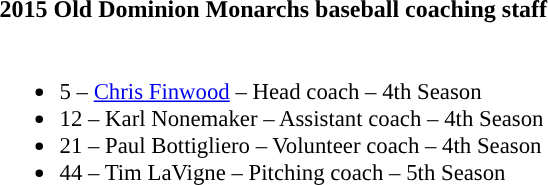<table class="toccolours" style="text-align: left;">
<tr>
<th colspan="9">2015 Old Dominion Monarchs baseball coaching staff</th>
</tr>
<tr>
<td style="font-size: 95%;" valign="top"><br><ul><li>5 – <a href='#'>Chris Finwood</a> – Head coach – 4th Season</li><li>12 – Karl Nonemaker – Assistant coach – 4th Season</li><li>21 – Paul Bottigliero – Volunteer coach – 4th Season</li><li>44 – Tim LaVigne – Pitching coach – 5th Season</li></ul></td>
</tr>
</table>
